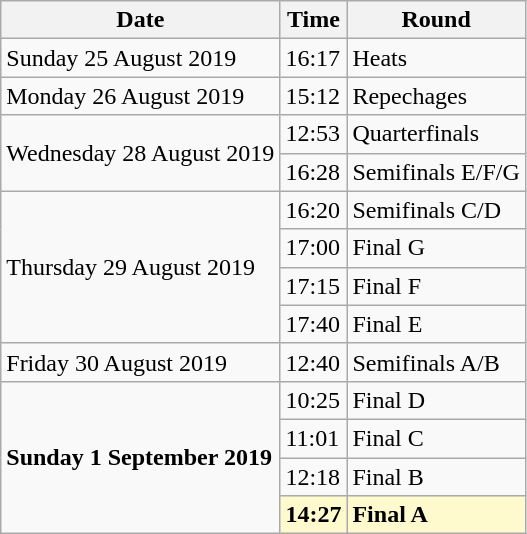<table class="wikitable">
<tr>
<th>Date</th>
<th>Time</th>
<th>Round</th>
</tr>
<tr>
<td>Sunday 25 August 2019</td>
<td>16:17</td>
<td>Heats</td>
</tr>
<tr>
<td>Monday 26 August 2019</td>
<td>15:12</td>
<td>Repechages</td>
</tr>
<tr>
<td rowspan=2>Wednesday 28 August 2019</td>
<td>12:53</td>
<td>Quarterfinals</td>
</tr>
<tr>
<td>16:28</td>
<td>Semifinals E/F/G</td>
</tr>
<tr>
<td rowspan=4>Thursday 29 August 2019</td>
<td>16:20</td>
<td>Semifinals C/D</td>
</tr>
<tr>
<td>17:00</td>
<td>Final G</td>
</tr>
<tr>
<td>17:15</td>
<td>Final F</td>
</tr>
<tr>
<td>17:40</td>
<td>Final E</td>
</tr>
<tr>
<td>Friday 30 August 2019</td>
<td>12:40</td>
<td>Semifinals A/B</td>
</tr>
<tr>
<td rowspan=4><strong>Sunday 1 September 2019</strong></td>
<td>10:25</td>
<td>Final D</td>
</tr>
<tr>
<td>11:01</td>
<td>Final C</td>
</tr>
<tr>
<td>12:18</td>
<td>Final B</td>
</tr>
<tr>
<td style=background:lemonchiffon><strong>14:27</strong></td>
<td style=background:lemonchiffon><strong>Final A</strong></td>
</tr>
</table>
